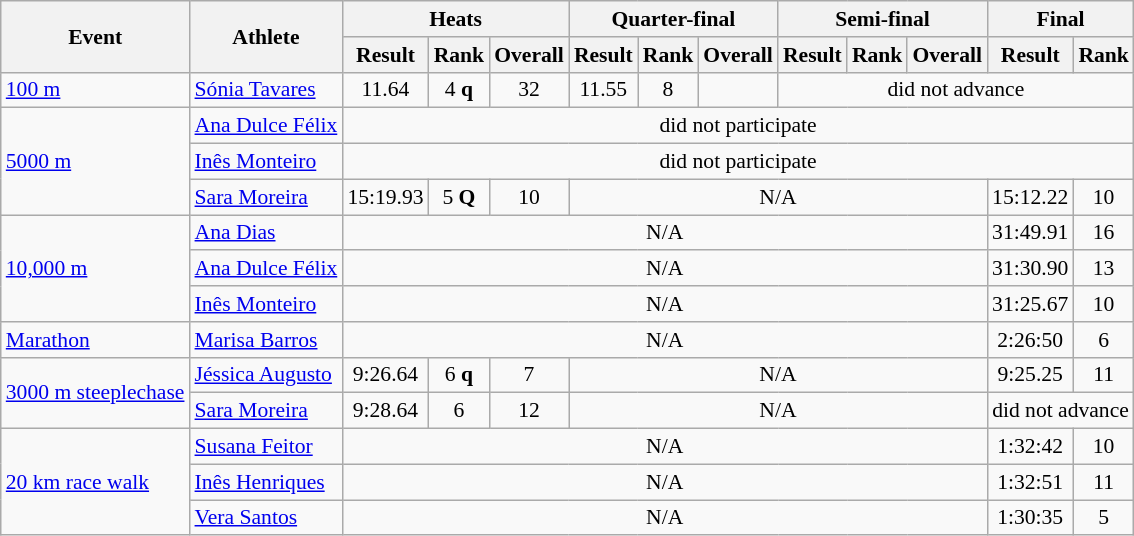<table class="wikitable" border="1" style="font-size:90%">
<tr>
<th rowspan="2">Event</th>
<th rowspan="2">Athlete</th>
<th colspan="3">Heats</th>
<th colspan="3">Quarter-final</th>
<th colspan="3">Semi-final</th>
<th colspan="2">Final</th>
</tr>
<tr>
<th>Result</th>
<th>Rank</th>
<th>Overall</th>
<th>Result</th>
<th>Rank</th>
<th>Overall</th>
<th>Result</th>
<th>Rank</th>
<th>Overall</th>
<th>Result</th>
<th>Rank</th>
</tr>
<tr>
<td><a href='#'>100 m</a></td>
<td><a href='#'>Sónia Tavares</a></td>
<td align=center>11.64</td>
<td align=center>4 <strong>q</strong></td>
<td align=center>32</td>
<td align=center>11.55</td>
<td align=center>8</td>
<td align=center></td>
<td align=center colspan=5>did not advance</td>
</tr>
<tr>
<td rowspan="3"><a href='#'>5000 m</a></td>
<td><a href='#'>Ana Dulce Félix</a></td>
<td align=center colspan=11>did not participate</td>
</tr>
<tr>
<td><a href='#'>Inês Monteiro</a></td>
<td align=center colspan=11>did not participate</td>
</tr>
<tr>
<td><a href='#'>Sara Moreira</a></td>
<td align=center>15:19.93</td>
<td align=center>5 <strong>Q</strong></td>
<td align=center>10</td>
<td align=center colspan=6>N/A</td>
<td align=center>15:12.22</td>
<td align=center>10</td>
</tr>
<tr>
<td rowspan="3"><a href='#'>10,000 m</a></td>
<td><a href='#'>Ana Dias</a></td>
<td align=center colspan=9>N/A</td>
<td align=center>31:49.91</td>
<td align=center>16</td>
</tr>
<tr>
<td><a href='#'>Ana Dulce Félix</a></td>
<td align=center colspan=9>N/A</td>
<td align=center>31:30.90</td>
<td align=center>13</td>
</tr>
<tr>
<td><a href='#'>Inês Monteiro</a></td>
<td align=center colspan=9>N/A</td>
<td align=center>31:25.67</td>
<td align=center>10</td>
</tr>
<tr>
<td><a href='#'>Marathon</a></td>
<td><a href='#'>Marisa Barros</a></td>
<td align=center colspan=9>N/A</td>
<td align=center>2:26:50</td>
<td align=center>6</td>
</tr>
<tr>
<td rowspan="2"><a href='#'>3000 m steeplechase</a></td>
<td><a href='#'>Jéssica Augusto</a></td>
<td align=center>9:26.64</td>
<td align=center>6 <strong>q</strong></td>
<td align=center>7</td>
<td align=center colspan=6>N/A</td>
<td align=center>9:25.25</td>
<td align=center>11</td>
</tr>
<tr>
<td><a href='#'>Sara Moreira</a></td>
<td align=center>9:28.64</td>
<td align=center>6</td>
<td align=center>12</td>
<td align=center colspan=6>N/A</td>
<td align=center colspan=2>did not advance</td>
</tr>
<tr>
<td rowspan="3"><a href='#'>20 km race walk</a></td>
<td><a href='#'>Susana Feitor</a></td>
<td align=center colspan=9>N/A</td>
<td align=center>1:32:42</td>
<td align=center>10</td>
</tr>
<tr>
<td><a href='#'>Inês Henriques</a></td>
<td align=center colspan=9>N/A</td>
<td align=center>1:32:51</td>
<td align=center>11</td>
</tr>
<tr>
<td><a href='#'>Vera Santos</a></td>
<td align=center colspan=9>N/A</td>
<td align=center>1:30:35</td>
<td align=center>5</td>
</tr>
</table>
